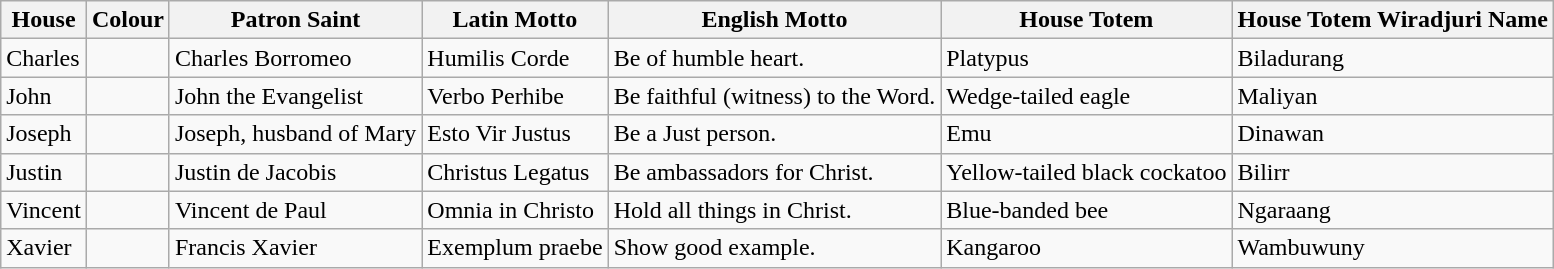<table class="wikitable">
<tr>
<th>House</th>
<th>Colour</th>
<th>Patron Saint</th>
<th>Latin Motto</th>
<th>English Motto</th>
<th>House Totem</th>
<th>House Totem Wiradjuri Name</th>
</tr>
<tr>
<td>Charles</td>
<td><br></td>
<td>Charles Borromeo</td>
<td>Humilis Corde</td>
<td>Be of humble heart.</td>
<td>Platypus</td>
<td>Biladurang</td>
</tr>
<tr>
<td>John</td>
<td><br></td>
<td>John the Evangelist</td>
<td>Verbo Perhibe</td>
<td>Be faithful (witness) to the Word.</td>
<td>Wedge-tailed eagle</td>
<td>Maliyan</td>
</tr>
<tr>
<td>Joseph</td>
<td><br></td>
<td>Joseph, husband of Mary</td>
<td>Esto Vir Justus</td>
<td>Be a Just person.</td>
<td>Emu</td>
<td>Dinawan</td>
</tr>
<tr>
<td>Justin</td>
<td><br></td>
<td>Justin de Jacobis</td>
<td>Christus Legatus</td>
<td>Be ambassadors for Christ.</td>
<td>Yellow-tailed black cockatoo</td>
<td>Bilirr</td>
</tr>
<tr>
<td>Vincent</td>
<td><br></td>
<td>Vincent de Paul</td>
<td>Omnia in Christo</td>
<td>Hold all things in Christ.</td>
<td>Blue-banded bee</td>
<td>Ngaraang</td>
</tr>
<tr>
<td>Xavier</td>
<td><br></td>
<td>Francis Xavier</td>
<td>Exemplum praebe</td>
<td>Show good example.</td>
<td>Kangaroo</td>
<td>Wambuwuny</td>
</tr>
</table>
